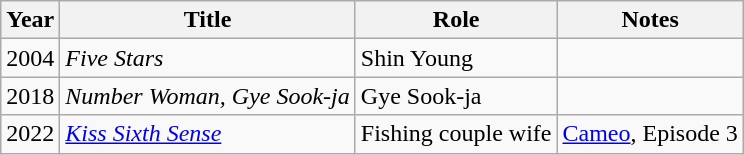<table class="wikitable sortable">
<tr>
<th>Year</th>
<th>Title</th>
<th>Role</th>
<th>Notes</th>
</tr>
<tr>
<td>2004</td>
<td><em>Five Stars</em></td>
<td>Shin Young</td>
<td></td>
</tr>
<tr>
<td>2018</td>
<td><em>Number Woman, Gye Sook-ja</em></td>
<td>Gye Sook-ja</td>
<td></td>
</tr>
<tr>
<td>2022</td>
<td><em><a href='#'>Kiss Sixth Sense</a></em></td>
<td>Fishing couple wife</td>
<td><a href='#'>Cameo</a>, Episode 3</td>
</tr>
</table>
